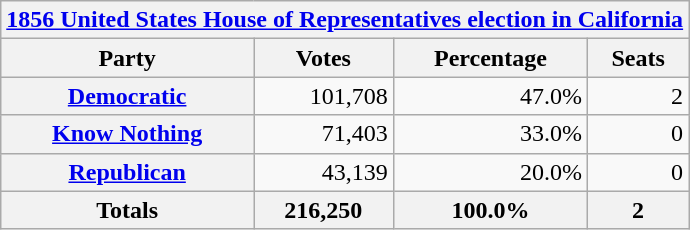<table class=wikitable>
<tr>
<th colspan=6><a href='#'>1856 United States House of Representatives election in California</a></th>
</tr>
<tr>
<th>Party</th>
<th>Votes</th>
<th>Percentage</th>
<th>Seats</th>
</tr>
<tr>
<th><a href='#'>Democratic</a></th>
<td align=right>101,708</td>
<td align=right>47.0%</td>
<td align=right>2</td>
</tr>
<tr>
<th><a href='#'>Know Nothing</a></th>
<td align=right>71,403</td>
<td align=right>33.0%</td>
<td align=right>0</td>
</tr>
<tr>
<th><a href='#'>Republican</a></th>
<td align=right>43,139</td>
<td align=right>20.0%</td>
<td align=right>0</td>
</tr>
<tr>
<th>Totals</th>
<th>216,250</th>
<th>100.0%</th>
<th>2</th>
</tr>
</table>
